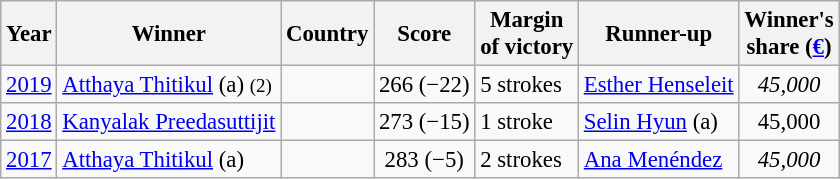<table class=wikitable style="font-size:95%">
<tr>
<th>Year</th>
<th>Winner</th>
<th>Country</th>
<th>Score</th>
<th>Margin<br>of victory</th>
<th>Runner-up</th>
<th>Winner's<br>share (<a href='#'>€</a>)</th>
</tr>
<tr>
<td align=center><a href='#'>2019</a></td>
<td><a href='#'>Atthaya Thitikul</a> (a) <small>(2)</small></td>
<td></td>
<td align=center>266 (−22)</td>
<td>5 strokes</td>
<td> <a href='#'>Esther Henseleit</a></td>
<td align="center"><em>45,000</em></td>
</tr>
<tr>
<td align=center><a href='#'>2018</a></td>
<td><a href='#'>Kanyalak Preedasuttijit</a></td>
<td></td>
<td align=center>273 (−15)</td>
<td>1 stroke</td>
<td> <a href='#'>Selin Hyun</a> (a)</td>
<td align="center">45,000</td>
</tr>
<tr>
<td align=center><a href='#'>2017</a></td>
<td><a href='#'>Atthaya Thitikul</a> (a)</td>
<td></td>
<td align=center>283 (−5)</td>
<td>2 strokes</td>
<td> <a href='#'>Ana Menéndez</a></td>
<td align="center"><em>45,000</em></td>
</tr>
</table>
